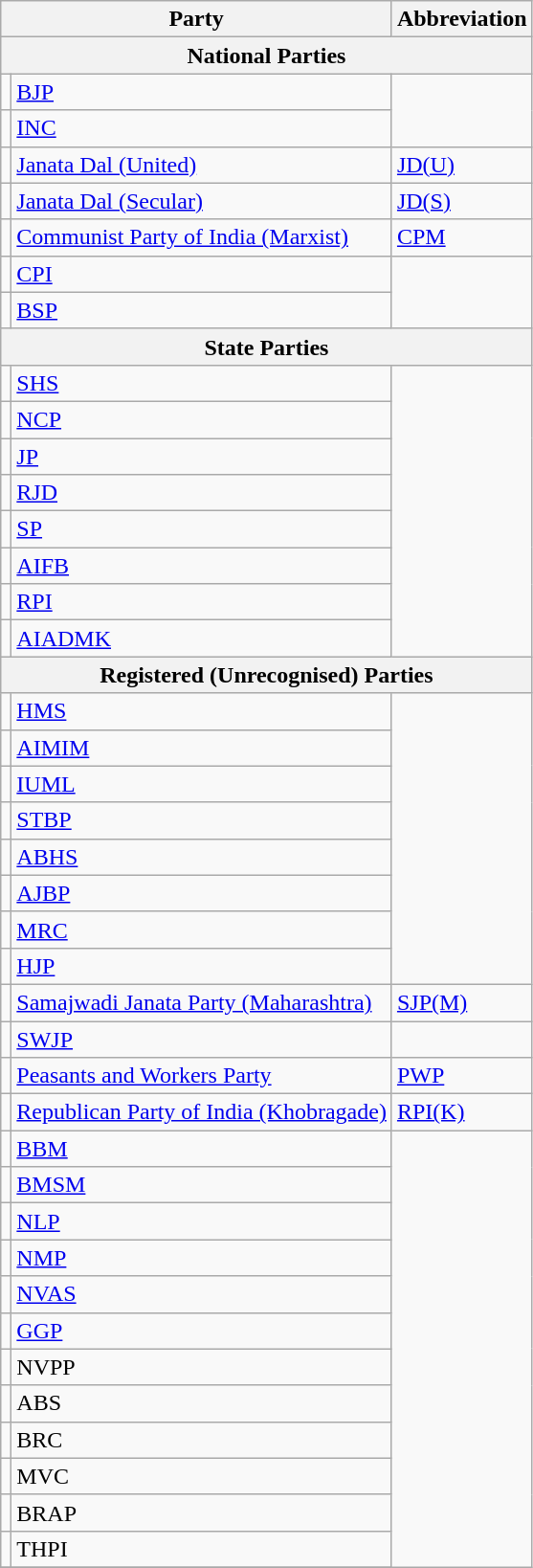<table class="wikitable">
<tr>
<th Colspan=2>Party</th>
<th>Abbreviation</th>
</tr>
<tr>
<th Colspan=4>National Parties</th>
</tr>
<tr>
<td></td>
<td><a href='#'>BJP</a></td>
</tr>
<tr>
<td></td>
<td><a href='#'>INC</a></td>
</tr>
<tr>
<td></td>
<td><a href='#'>Janata Dal (United)</a></td>
<td><a href='#'>JD(U)</a></td>
</tr>
<tr>
<td></td>
<td><a href='#'>Janata Dal (Secular)</a></td>
<td><a href='#'>JD(S)</a></td>
</tr>
<tr>
<td></td>
<td><a href='#'>Communist Party of India (Marxist)</a></td>
<td><a href='#'>CPM</a></td>
</tr>
<tr>
<td></td>
<td><a href='#'>CPI</a></td>
</tr>
<tr>
<td></td>
<td><a href='#'>BSP</a></td>
</tr>
<tr>
<th Colspan=4>State Parties</th>
</tr>
<tr>
<td></td>
<td><a href='#'>SHS</a></td>
</tr>
<tr>
<td></td>
<td><a href='#'>NCP</a></td>
</tr>
<tr>
<td></td>
<td><a href='#'>JP</a></td>
</tr>
<tr>
<td></td>
<td><a href='#'>RJD</a></td>
</tr>
<tr>
<td></td>
<td><a href='#'>SP</a></td>
</tr>
<tr>
<td></td>
<td><a href='#'>AIFB</a></td>
</tr>
<tr>
<td></td>
<td><a href='#'>RPI</a></td>
</tr>
<tr>
<td></td>
<td><a href='#'>AIADMK</a></td>
</tr>
<tr>
<th Colspan=4>Registered (Unrecognised) Parties</th>
</tr>
<tr>
<td></td>
<td><a href='#'>HMS</a></td>
</tr>
<tr>
<td></td>
<td><a href='#'>AIMIM</a></td>
</tr>
<tr>
<td></td>
<td><a href='#'>IUML</a></td>
</tr>
<tr>
<td></td>
<td><a href='#'>STBP</a></td>
</tr>
<tr>
<td></td>
<td><a href='#'>ABHS</a></td>
</tr>
<tr>
<td></td>
<td><a href='#'>AJBP</a></td>
</tr>
<tr>
<td></td>
<td><a href='#'>MRC</a></td>
</tr>
<tr>
<td></td>
<td><a href='#'>HJP</a></td>
</tr>
<tr>
<td></td>
<td><a href='#'>Samajwadi Janata Party (Maharashtra)</a></td>
<td><a href='#'>SJP(M)</a></td>
</tr>
<tr>
<td></td>
<td><a href='#'>SWJP</a></td>
</tr>
<tr>
<td></td>
<td><a href='#'>Peasants and Workers Party</a></td>
<td><a href='#'>PWP</a></td>
</tr>
<tr>
<td></td>
<td><a href='#'>Republican Party of India (Khobragade)</a></td>
<td><a href='#'>RPI(K)</a></td>
</tr>
<tr>
<td></td>
<td><a href='#'>BBM</a></td>
</tr>
<tr>
<td></td>
<td><a href='#'>BMSM</a></td>
</tr>
<tr>
<td></td>
<td><a href='#'>NLP</a></td>
</tr>
<tr>
<td></td>
<td><a href='#'>NMP</a></td>
</tr>
<tr>
<td></td>
<td><a href='#'>NVAS</a></td>
</tr>
<tr>
<td></td>
<td><a href='#'>GGP</a></td>
</tr>
<tr>
<td></td>
<td>NVPP</td>
</tr>
<tr>
<td></td>
<td>ABS</td>
</tr>
<tr>
<td></td>
<td>BRC</td>
</tr>
<tr>
<td></td>
<td>MVC</td>
</tr>
<tr>
<td></td>
<td>BRAP</td>
</tr>
<tr>
<td></td>
<td>THPI</td>
</tr>
<tr>
</tr>
</table>
